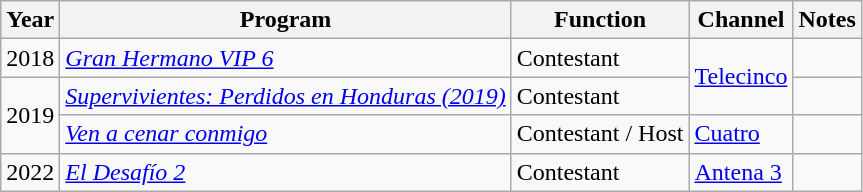<table class="wikitable">
<tr>
<th>Year</th>
<th>Program</th>
<th>Function</th>
<th>Channel</th>
<th>Notes</th>
</tr>
<tr>
<td>2018</td>
<td><em><a href='#'>Gran Hermano VIP 6</a></em></td>
<td>Contestant</td>
<td rowspan="2"><a href='#'>Telecinco</a></td>
<td></td>
</tr>
<tr>
<td rowspan="2">2019</td>
<td><em><a href='#'>Supervivientes: Perdidos en Honduras (2019)</a></em></td>
<td>Contestant</td>
<td></td>
</tr>
<tr>
<td><em><a href='#'>Ven a cenar conmigo</a></em></td>
<td>Contestant / Host</td>
<td><a href='#'>Cuatro</a></td>
<td></td>
</tr>
<tr>
<td>2022</td>
<td><em><a href='#'>El Desafío 2</a></em></td>
<td>Contestant</td>
<td><a href='#'>Antena 3</a></td>
<td></td>
</tr>
</table>
